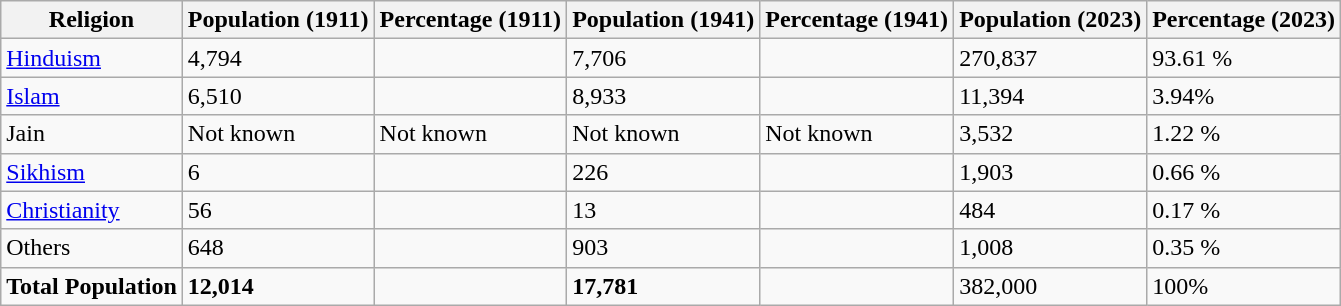<table class="wikitable sortable">
<tr>
<th>Religion</th>
<th>Population (1911)</th>
<th>Percentage (1911)</th>
<th>Population (1941)</th>
<th>Percentage (1941)</th>
<th>Population (2023)</th>
<th>Percentage (2023)</th>
</tr>
<tr>
<td><a href='#'>Hinduism</a> </td>
<td>4,794</td>
<td></td>
<td>7,706</td>
<td></td>
<td>270,837</td>
<td>93.61 %</td>
</tr>
<tr>
<td><a href='#'>Islam</a> </td>
<td>6,510</td>
<td></td>
<td>8,933</td>
<td></td>
<td>11,394</td>
<td>3.94%</td>
</tr>
<tr>
<td>Jain</td>
<td>Not known</td>
<td>Not known</td>
<td>Not known</td>
<td>Not known</td>
<td>3,532</td>
<td>1.22 %</td>
</tr>
<tr>
<td><a href='#'>Sikhism</a> </td>
<td>6</td>
<td></td>
<td>226</td>
<td></td>
<td>1,903</td>
<td>0.66 %</td>
</tr>
<tr>
<td><a href='#'>Christianity</a> </td>
<td>56</td>
<td></td>
<td>13</td>
<td></td>
<td>484</td>
<td>0.17 %</td>
</tr>
<tr>
<td>Others</td>
<td>648</td>
<td></td>
<td>903</td>
<td></td>
<td>1,008</td>
<td>0.35 %</td>
</tr>
<tr>
<td><strong>Total Population</strong></td>
<td><strong>12,014</strong></td>
<td><strong></strong></td>
<td><strong>17,781</strong></td>
<td><strong></strong></td>
<td>382,000</td>
<td>100%</td>
</tr>
</table>
